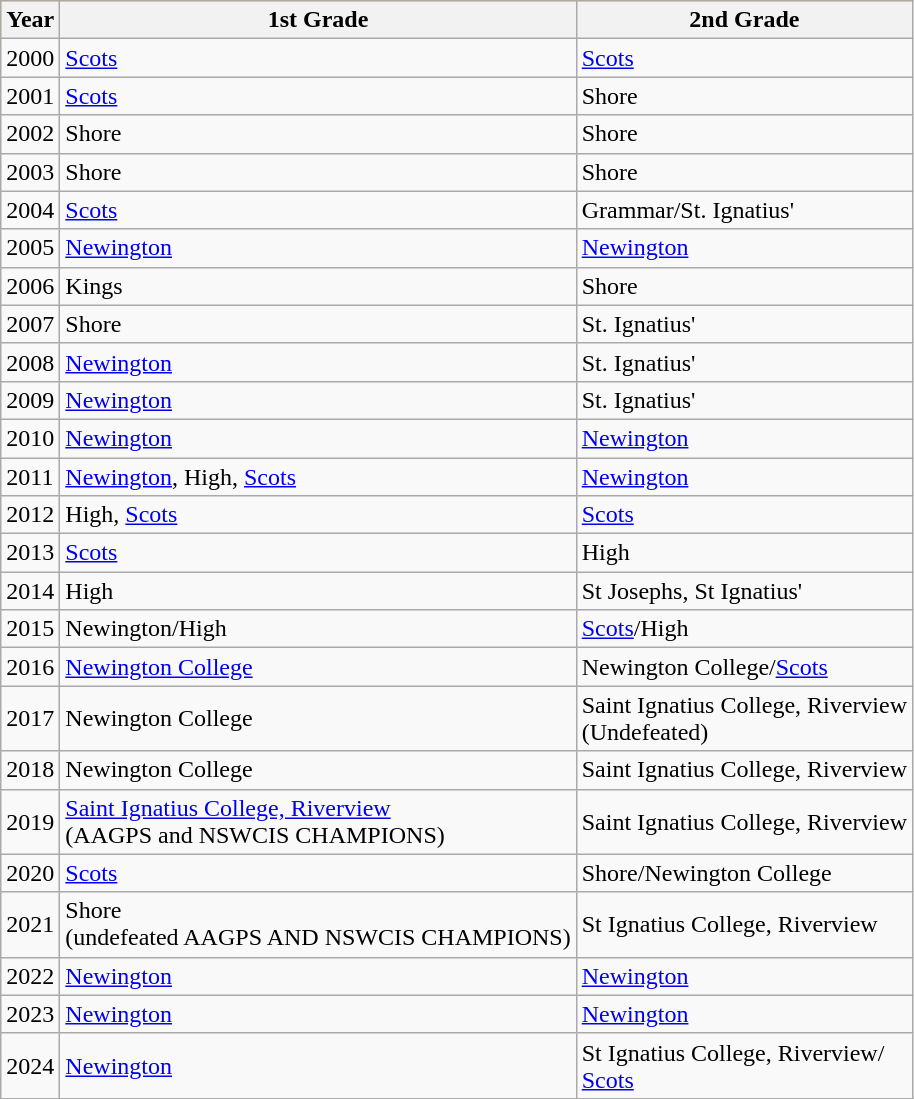<table class="wikitable sortable">
<tr bgcolor="#FFCC33">
<th scope="col">Year</th>
<th scope="col">1st Grade</th>
<th scope="col">2nd Grade</th>
</tr>
<tr>
<td>2000</td>
<td><a href='#'>Scots</a></td>
<td><a href='#'>Scots</a></td>
</tr>
<tr>
<td>2001</td>
<td><a href='#'>Scots</a></td>
<td>Shore</td>
</tr>
<tr>
<td>2002</td>
<td>Shore</td>
<td>Shore</td>
</tr>
<tr>
<td>2003</td>
<td>Shore</td>
<td>Shore</td>
</tr>
<tr>
<td>2004</td>
<td><a href='#'>Scots</a></td>
<td>Grammar/St. Ignatius'</td>
</tr>
<tr>
<td>2005</td>
<td><a href='#'>Newington</a></td>
<td><a href='#'>Newington</a></td>
</tr>
<tr>
<td>2006</td>
<td>Kings</td>
<td>Shore</td>
</tr>
<tr>
<td>2007</td>
<td>Shore</td>
<td>St. Ignatius'</td>
</tr>
<tr>
<td>2008</td>
<td><a href='#'>Newington</a></td>
<td>St. Ignatius'</td>
</tr>
<tr>
<td>2009</td>
<td><a href='#'>Newington</a></td>
<td>St. Ignatius'</td>
</tr>
<tr>
<td>2010</td>
<td><a href='#'>Newington</a></td>
<td><a href='#'>Newington</a></td>
</tr>
<tr>
<td>2011</td>
<td><a href='#'>Newington</a>, High, <a href='#'>Scots</a></td>
<td><a href='#'>Newington</a></td>
</tr>
<tr>
<td>2012</td>
<td>High, <a href='#'>Scots</a></td>
<td><a href='#'>Scots</a></td>
</tr>
<tr>
<td>2013</td>
<td><a href='#'>Scots</a></td>
<td>High</td>
</tr>
<tr>
<td>2014</td>
<td>High</td>
<td>St Josephs, St Ignatius' </td>
</tr>
<tr>
<td>2015</td>
<td>Newington/High</td>
<td><a href='#'>Scots</a>/High</td>
</tr>
<tr>
<td>2016</td>
<td><a href='#'>Newington College</a></td>
<td>Newington College/<a href='#'>Scots</a></td>
</tr>
<tr>
<td>2017</td>
<td>Newington College</td>
<td>Saint Ignatius College, Riverview<br>(Undefeated)</td>
</tr>
<tr>
<td>2018</td>
<td>Newington College</td>
<td>Saint Ignatius College, Riverview</td>
</tr>
<tr>
<td>2019</td>
<td><a href='#'>Saint Ignatius College, Riverview</a><br>(AAGPS and NSWCIS CHAMPIONS)</td>
<td>Saint Ignatius College, Riverview</td>
</tr>
<tr>
<td>2020</td>
<td><a href='#'>Scots</a></td>
<td>Shore/Newington College</td>
</tr>
<tr>
<td>2021</td>
<td>Shore<br>(undefeated AAGPS AND NSWCIS CHAMPIONS)</td>
<td>St Ignatius College, Riverview</td>
</tr>
<tr>
<td>2022</td>
<td><a href='#'>Newington</a></td>
<td><a href='#'>Newington</a></td>
</tr>
<tr>
<td>2023</td>
<td><a href='#'>Newington</a></td>
<td><a href='#'>Newington</a></td>
</tr>
<tr>
<td>2024</td>
<td><a href='#'>Newington</a></td>
<td>St Ignatius College, Riverview/<br><a href='#'>Scots</a></td>
</tr>
<tr>
</tr>
</table>
